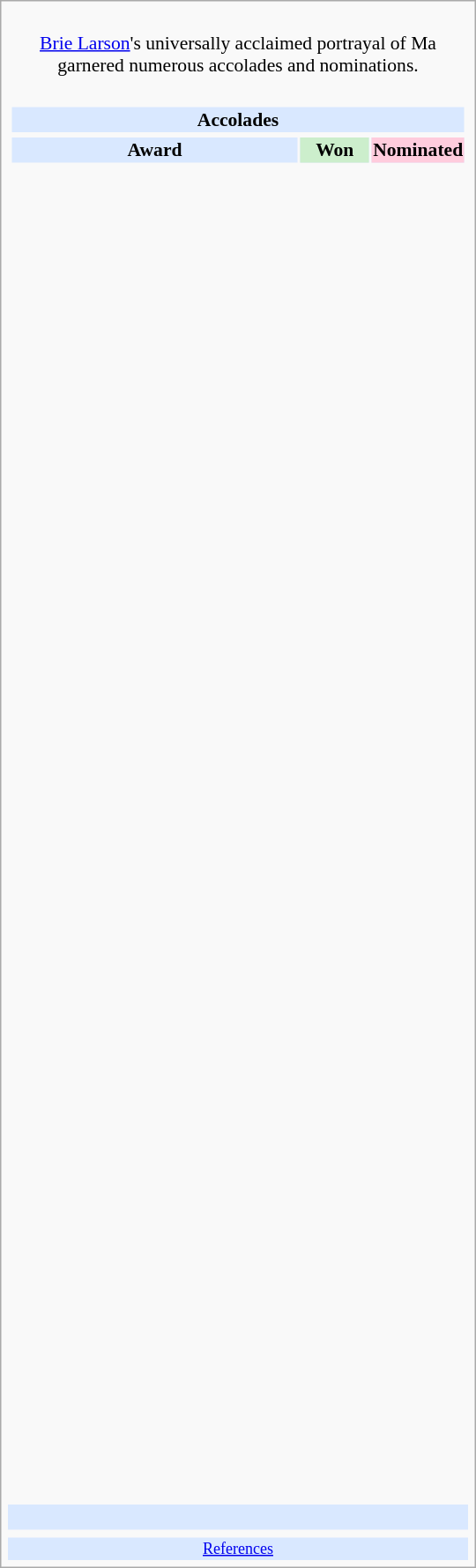<table class="infobox" style="width: 25em; text-align: left; font-size: 90%; vertical-align: middle;">
<tr>
<td colspan="3" style="text-align:center;"><br><a href='#'>Brie Larson</a>'s universally acclaimed portrayal of Ma garnered numerous accolades and nominations.</td>
</tr>
<tr>
<td colspan=3><br><table class="collapsible collapsed" width=100%>
<tr>
<th colspan=3 style="background-color: #D9E8FF; text-align: center;">Accolades</th>
</tr>
<tr>
</tr>
<tr style="background:#d9e8ff; text-align:center;">
<td style="text-align:center;"><strong>Award</strong></td>
<td style="text-align:center; background:#cec; text-size:0.9em; width:50px;"><strong>Won</strong></td>
<td style="text-align:center; background:#fcd; text-size:0.9em; width:50px;"><strong>Nominated</strong></td>
</tr>
<tr>
<td style="text-align:center;"><br></td>
<td></td>
<td></td>
</tr>
<tr>
<td style="text-align:center;"><br></td>
<td></td>
<td></td>
</tr>
<tr>
<td style="text-align:center;"><br></td>
<td></td>
<td></td>
</tr>
<tr>
<td style="text-align:center;"><br></td>
<td></td>
<td></td>
</tr>
<tr>
<td style="text-align:center;"><br></td>
<td></td>
<td></td>
</tr>
<tr>
<td style="text-align:center;"><br></td>
<td></td>
<td></td>
</tr>
<tr>
<td style="text-align:center;"><br></td>
<td></td>
<td></td>
</tr>
<tr>
<td style="text-align:center;"><br></td>
<td></td>
<td></td>
</tr>
<tr>
<td style="text-align:center;"><br></td>
<td></td>
<td></td>
</tr>
<tr>
<td style="text-align:center;"><br></td>
<td></td>
<td></td>
</tr>
<tr>
<td style="text-align:center;"><br></td>
<td></td>
<td></td>
</tr>
<tr>
<td style="text-align:center;"><br></td>
<td></td>
<td></td>
</tr>
<tr>
<td style="text-align:center;"><br></td>
<td></td>
<td></td>
</tr>
<tr>
<td style="text-align:center;"><br></td>
<td></td>
<td></td>
</tr>
<tr>
<td style="text-align:center;"><br></td>
<td></td>
<td></td>
</tr>
<tr>
<td style="text-align:center;"><br></td>
<td></td>
<td></td>
</tr>
<tr>
<td style="text-align:center;"><br></td>
<td></td>
<td></td>
</tr>
<tr>
<td style="text-align:center;"><br></td>
<td></td>
<td></td>
</tr>
<tr>
<td style="text-align:center;"><br></td>
<td></td>
<td></td>
</tr>
<tr>
<td style="text-align:center;"><br></td>
<td></td>
<td></td>
</tr>
<tr>
<td style="text-align:center;"><br></td>
<td></td>
<td></td>
</tr>
<tr>
<td style="text-align:center;"><br></td>
<td></td>
<td></td>
</tr>
<tr>
<td style="text-align:center;"><br></td>
<td></td>
<td></td>
</tr>
<tr>
<td style="text-align:center;"><br></td>
<td></td>
<td></td>
</tr>
<tr>
<td style="text-align:center;"><br></td>
<td></td>
<td></td>
</tr>
<tr>
<td style="text-align:center;"><br></td>
<td></td>
<td></td>
</tr>
<tr>
<td style="text-align:center;"><br></td>
<td></td>
<td></td>
</tr>
<tr>
<td style="text-align:center;"><br></td>
<td></td>
<td></td>
</tr>
<tr>
<td style="text-align:center;"><br></td>
<td></td>
<td></td>
</tr>
<tr>
<td style="text-align:center;"><br></td>
<td></td>
<td></td>
</tr>
<tr>
<td style="text-align:center;"><br></td>
<td></td>
<td></td>
</tr>
<tr>
<td style="text-align:center;"><br></td>
<td></td>
<td></td>
</tr>
<tr>
<td style="text-align:center;"><br></td>
<td></td>
<td></td>
</tr>
<tr>
<td style="text-align:center;"><br></td>
<td></td>
<td></td>
</tr>
<tr>
<td style="text-align:center;"><br></td>
<td></td>
<td></td>
</tr>
<tr>
<td style="text-align:center;"><br></td>
<td></td>
<td></td>
</tr>
<tr>
<td style="text-align:center;"><br></td>
<td></td>
<td></td>
</tr>
<tr>
<td style="text-align:center;"><br></td>
<td></td>
<td></td>
</tr>
<tr>
<td style="text-align:center;"><br></td>
<td></td>
<td></td>
</tr>
<tr>
<td style="text-align:center;"><br></td>
<td></td>
<td></td>
</tr>
<tr>
<td style="text-align:center;"><br></td>
<td></td>
<td></td>
</tr>
<tr>
<td style="text-align:center;"><br></td>
<td></td>
<td></td>
</tr>
<tr>
<td style="text-align:center;"><br></td>
<td></td>
<td></td>
</tr>
<tr>
<td style="text-align:center;"><br></td>
<td></td>
<td></td>
</tr>
<tr>
<td style="text-align:center;"><br></td>
<td></td>
<td></td>
</tr>
<tr>
<td style="text-align:center;"><br></td>
<td></td>
<td></td>
</tr>
<tr>
<td style="text-align:center;"><br></td>
<td></td>
<td></td>
</tr>
<tr>
<td style="text-align:center;"><br></td>
<td></td>
<td></td>
</tr>
<tr>
</tr>
</table>
</td>
</tr>
<tr style="background:#d9e8ff;">
<td style="text-align:center;" colspan="3"><br></td>
</tr>
<tr>
<td></td>
<td></td>
<td></td>
</tr>
<tr style="background:#d9e8ff;">
<td colspan="3" style="font-size: smaller; text-align:center;"><a href='#'>References</a></td>
</tr>
</table>
